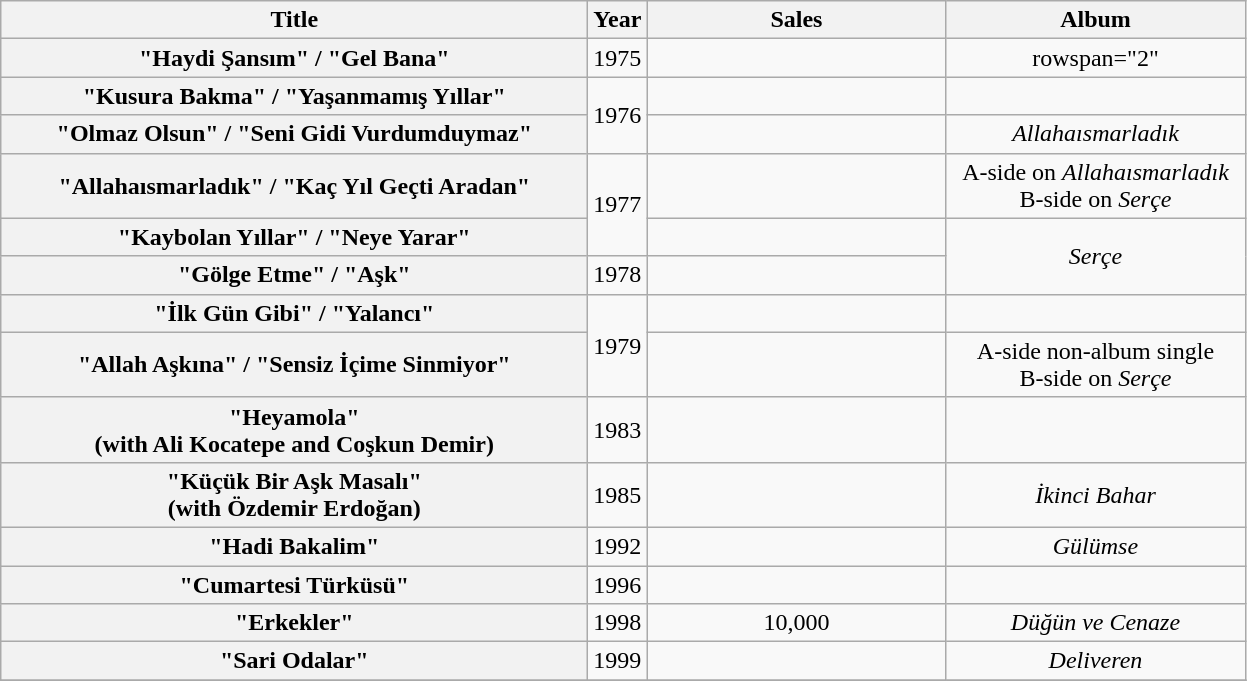<table class="wikitable plainrowheaders" style="text-align:center;">
<tr>
<th scope="col" style="width:24em;">Title</th>
<th scope="col">Year</th>
<th scope="col" style="width:12em;">Sales</th>
<th scope="col" style="width:12em;">Album</th>
</tr>
<tr>
<th scope="row">"Haydi Şansım" / "Gel Bana"</th>
<td>1975</td>
<td></td>
<td>rowspan="2" </td>
</tr>
<tr>
<th scope="row">"Kusura Bakma" / "Yaşanmamış Yıllar"</th>
<td rowspan="2">1976</td>
<td></td>
</tr>
<tr>
<th scope="row">"Olmaz Olsun" / "Seni Gidi Vurdumduymaz"</th>
<td></td>
<td><em>Allahaısmarladık</em></td>
</tr>
<tr>
<th scope="row">"Allahaısmarladık" / "Kaç Yıl Geçti Aradan"</th>
<td rowspan="2">1977</td>
<td></td>
<td>A-side on <em>Allahaısmarladık</em><br>B-side on <em>Serçe</em></td>
</tr>
<tr>
<th scope="row">"Kaybolan Yıllar" / "Neye Yarar"</th>
<td></td>
<td rowspan="2"><em>Serçe</em></td>
</tr>
<tr>
<th scope="row">"Gölge Etme" / "Aşk"</th>
<td>1978</td>
<td></td>
</tr>
<tr>
<th scope="row">"İlk Gün Gibi" / "Yalancı"</th>
<td rowspan="2">1979</td>
<td></td>
<td></td>
</tr>
<tr>
<th scope="row">"Allah Aşkına" / "Sensiz İçime Sinmiyor"</th>
<td></td>
<td>A-side non-album single<br>B-side on <em>Serçe</em></td>
</tr>
<tr>
<th scope="row">"Heyamola"<br><span>(with Ali Kocatepe and Coşkun Demir)</span></th>
<td>1983</td>
<td></td>
<td></td>
</tr>
<tr>
<th scope="row">"Küçük Bir Aşk Masalı"<br><span>(with Özdemir Erdoğan)</span></th>
<td>1985</td>
<td></td>
<td><em>İkinci Bahar</em></td>
</tr>
<tr>
<th scope="row">"Hadi Bakalim"</th>
<td>1992</td>
<td></td>
<td><em>Gülümse</em></td>
</tr>
<tr>
<th scope="row">"Cumartesi Türküsü"</th>
<td>1996</td>
<td></td>
<td></td>
</tr>
<tr>
<th scope="row">"Erkekler"</th>
<td>1998</td>
<td>10,000</td>
<td><em>Düğün ve Cenaze</em></td>
</tr>
<tr>
<th scope="row">"Sari Odalar"</th>
<td>1999</td>
<td></td>
<td><em>Deliveren</em></td>
</tr>
<tr>
</tr>
</table>
